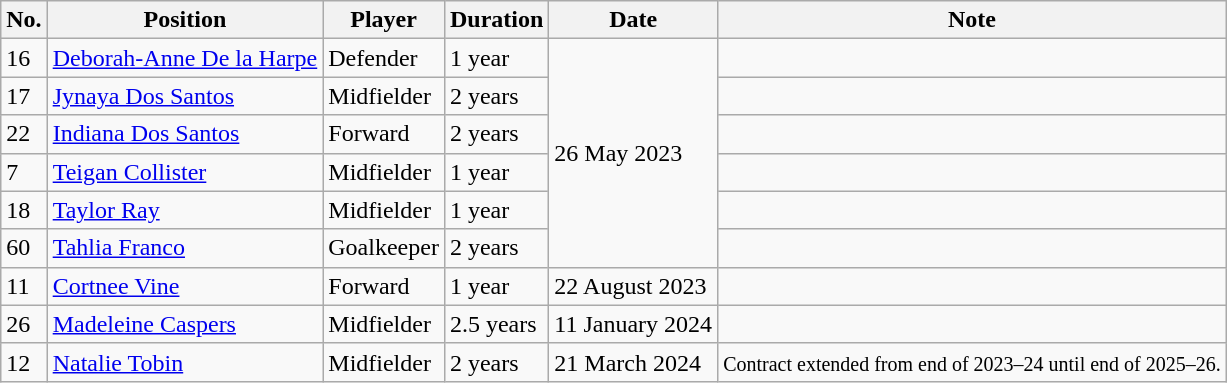<table class="wikitable">
<tr>
<th scope="col">No.</th>
<th scope="col">Position</th>
<th scope="col">Player</th>
<th scope="col">Duration</th>
<th scope="col">Date</th>
<th scope="col">Note</th>
</tr>
<tr>
<td>16</td>
<td><a href='#'>Deborah-Anne De la Harpe</a></td>
<td>Defender</td>
<td>1 year</td>
<td rowspan="6">26 May 2023</td>
<td></td>
</tr>
<tr>
<td>17</td>
<td><a href='#'>Jynaya Dos Santos</a></td>
<td>Midfielder</td>
<td>2 years</td>
<td></td>
</tr>
<tr>
<td>22</td>
<td><a href='#'>Indiana Dos Santos</a></td>
<td>Forward</td>
<td>2 years</td>
<td></td>
</tr>
<tr>
<td>7</td>
<td><a href='#'>Teigan Collister</a></td>
<td>Midfielder</td>
<td>1 year</td>
<td></td>
</tr>
<tr>
<td>18</td>
<td><a href='#'>Taylor Ray</a></td>
<td>Midfielder</td>
<td>1 year</td>
<td></td>
</tr>
<tr>
<td>60</td>
<td><a href='#'>Tahlia Franco</a></td>
<td>Goalkeeper</td>
<td>2 years</td>
<td></td>
</tr>
<tr>
<td>11</td>
<td><a href='#'>Cortnee Vine</a></td>
<td>Forward</td>
<td>1 year</td>
<td>22 August 2023</td>
<td></td>
</tr>
<tr>
<td>26</td>
<td><a href='#'>Madeleine Caspers</a></td>
<td>Midfielder</td>
<td>2.5 years</td>
<td>11 January 2024</td>
<td></td>
</tr>
<tr>
<td>12</td>
<td><a href='#'>Natalie Tobin</a></td>
<td>Midfielder</td>
<td>2 years</td>
<td>21 March 2024</td>
<td><small>Contract extended from end of 2023–24 until end of 2025–26.</small></td>
</tr>
</table>
